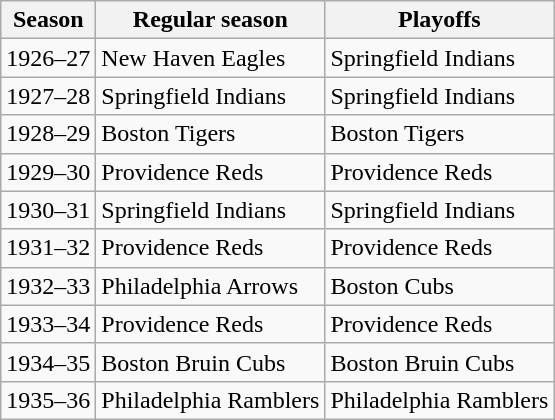<table class="wikitable">
<tr>
<th>Season</th>
<th>Regular season</th>
<th>Playoffs</th>
</tr>
<tr>
<td>1926–27</td>
<td>New Haven Eagles</td>
<td>Springfield Indians</td>
</tr>
<tr>
<td>1927–28</td>
<td>Springfield Indians</td>
<td>Springfield Indians</td>
</tr>
<tr>
<td>1928–29</td>
<td>Boston Tigers</td>
<td>Boston Tigers</td>
</tr>
<tr>
<td>1929–30</td>
<td>Providence Reds</td>
<td>Providence Reds</td>
</tr>
<tr>
<td>1930–31</td>
<td>Springfield Indians</td>
<td>Springfield Indians</td>
</tr>
<tr>
<td>1931–32</td>
<td>Providence Reds</td>
<td>Providence Reds</td>
</tr>
<tr>
<td>1932–33</td>
<td>Philadelphia Arrows</td>
<td>Boston Cubs</td>
</tr>
<tr>
<td>1933–34</td>
<td>Providence Reds</td>
<td>Providence Reds</td>
</tr>
<tr>
<td>1934–35</td>
<td>Boston Bruin Cubs</td>
<td>Boston Bruin Cubs</td>
</tr>
<tr>
<td>1935–36</td>
<td>Philadelphia Ramblers</td>
<td>Philadelphia Ramblers</td>
</tr>
</table>
